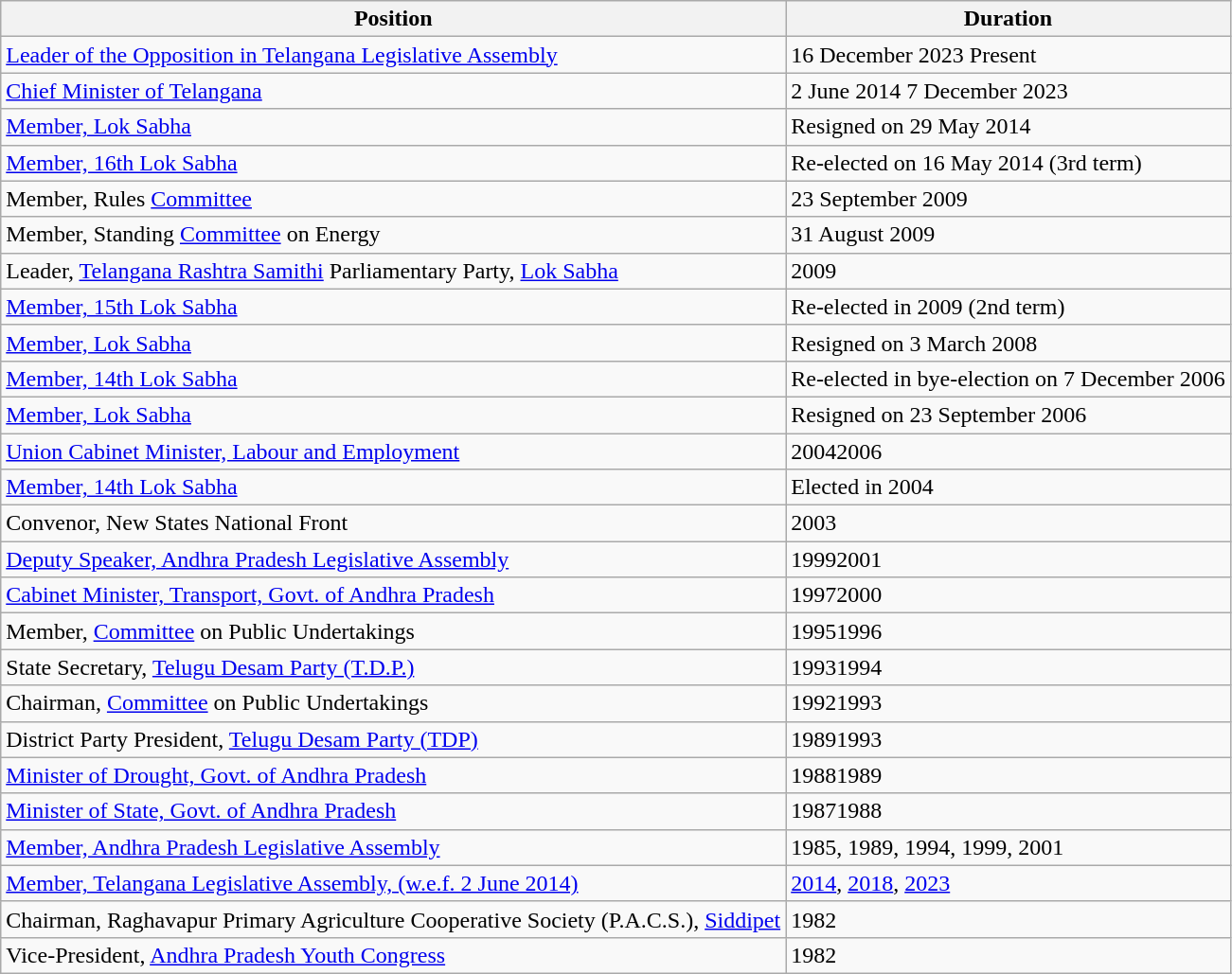<table class="wikitable">
<tr>
<th>Position</th>
<th>Duration</th>
</tr>
<tr>
<td><a href='#'>Leader of the Opposition in Telangana Legislative Assembly</a></td>
<td>16 December 2023  Present</td>
</tr>
<tr>
<td><a href='#'>Chief Minister of Telangana</a></td>
<td>2 June 2014  7 December 2023</td>
</tr>
<tr>
<td><a href='#'>Member, Lok Sabha</a></td>
<td>Resigned on 29 May 2014</td>
</tr>
<tr>
<td><a href='#'>Member, 16th Lok Sabha</a></td>
<td>Re-elected on 16 May 2014 (3rd term)</td>
</tr>
<tr>
<td>Member, Rules <a href='#'>Committee</a></td>
<td>23 September 2009</td>
</tr>
<tr>
<td>Member, Standing <a href='#'>Committee</a> on Energy</td>
<td>31 August 2009</td>
</tr>
<tr>
<td>Leader, <a href='#'>Telangana Rashtra Samithi</a> Parliamentary Party, <a href='#'>Lok Sabha</a></td>
<td>2009</td>
</tr>
<tr>
<td><a href='#'>Member, 15th Lok Sabha</a></td>
<td>Re-elected in 2009 (2nd term)</td>
</tr>
<tr>
<td><a href='#'>Member, Lok Sabha</a></td>
<td>Resigned on 3 March 2008</td>
</tr>
<tr>
<td><a href='#'>Member, 14th Lok Sabha</a></td>
<td>Re-elected in bye-election on 7 December 2006</td>
</tr>
<tr>
<td><a href='#'>Member, Lok Sabha</a></td>
<td>Resigned on 23 September 2006</td>
</tr>
<tr>
<td><a href='#'>Union Cabinet Minister, Labour and Employment</a></td>
<td>20042006</td>
</tr>
<tr>
<td><a href='#'>Member, 14th Lok Sabha</a></td>
<td>Elected in 2004</td>
</tr>
<tr>
<td>Convenor, New States National Front</td>
<td>2003</td>
</tr>
<tr>
<td><a href='#'>Deputy Speaker, Andhra Pradesh Legislative Assembly</a></td>
<td>19992001</td>
</tr>
<tr>
<td><a href='#'>Cabinet Minister, Transport, Govt. of Andhra Pradesh</a></td>
<td>19972000</td>
</tr>
<tr>
<td>Member, <a href='#'>Committee</a> on Public Undertakings</td>
<td>19951996</td>
</tr>
<tr>
<td>State Secretary, <a href='#'>Telugu Desam Party (T.D.P.)</a></td>
<td>19931994</td>
</tr>
<tr>
<td>Chairman, <a href='#'>Committee</a> on Public Undertakings</td>
<td>19921993</td>
</tr>
<tr>
<td>District Party President, <a href='#'>Telugu Desam Party (TDP)</a></td>
<td>19891993</td>
</tr>
<tr>
<td><a href='#'>Minister of Drought, Govt. of Andhra Pradesh</a></td>
<td>19881989</td>
</tr>
<tr>
<td><a href='#'>Minister of State, Govt. of Andhra Pradesh</a></td>
<td>19871988</td>
</tr>
<tr>
<td><a href='#'>Member, Andhra Pradesh Legislative Assembly</a></td>
<td>1985, 1989, 1994, 1999, 2001</td>
</tr>
<tr>
<td><a href='#'>Member, Telangana Legislative Assembly, (w.e.f. 2 June 2014)</a></td>
<td><a href='#'>2014</a>, <a href='#'>2018</a>, <a href='#'>2023</a></td>
</tr>
<tr>
<td>Chairman, Raghavapur Primary Agriculture Cooperative Society (P.A.C.S.), <a href='#'>Siddipet</a></td>
<td>1982</td>
</tr>
<tr>
<td>Vice-President, <a href='#'>Andhra Pradesh Youth Congress</a></td>
<td>1982</td>
</tr>
</table>
